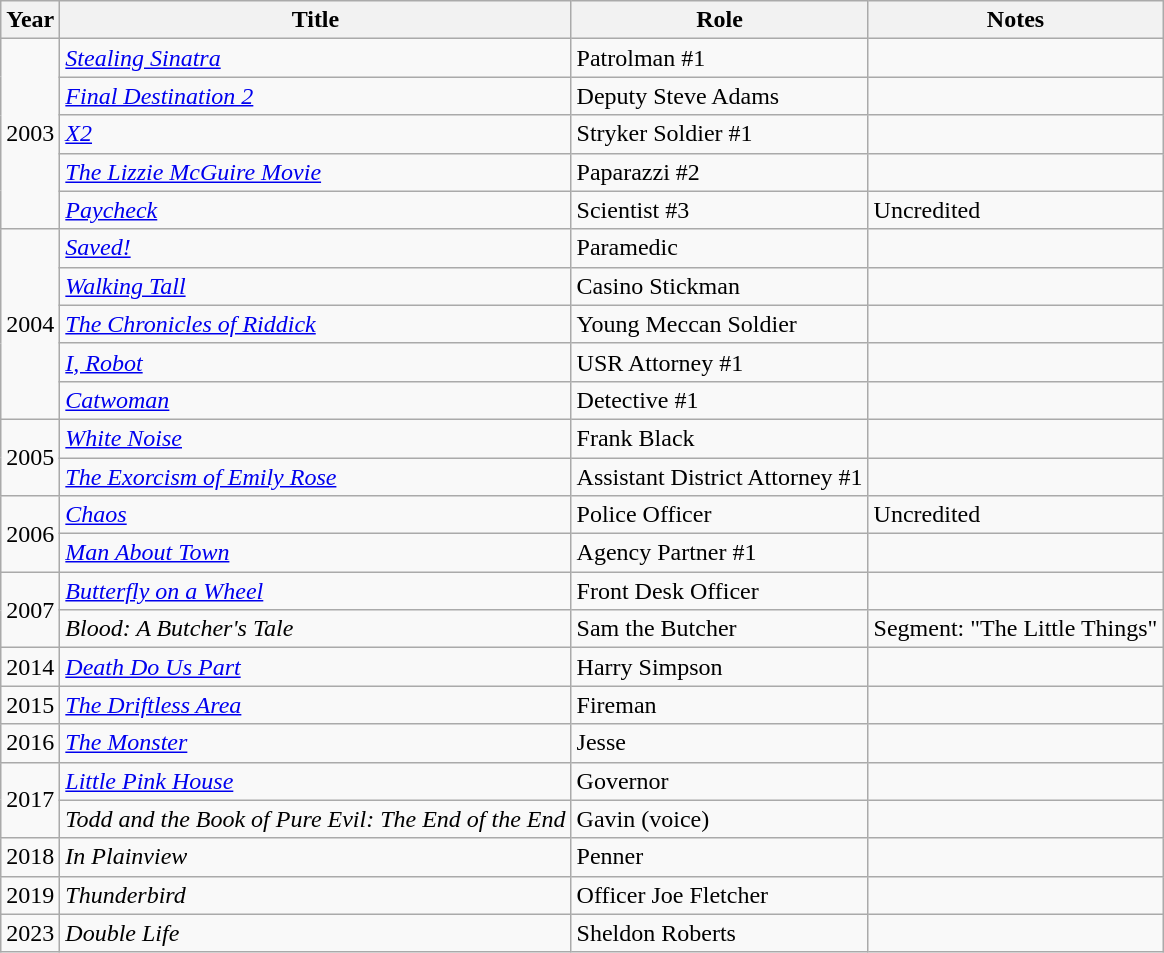<table class="wikitable sortable">
<tr>
<th>Year</th>
<th>Title</th>
<th>Role</th>
<th class="unsortable">Notes</th>
</tr>
<tr>
<td rowspan="5">2003</td>
<td><em><a href='#'>Stealing Sinatra</a></em></td>
<td>Patrolman #1</td>
<td></td>
</tr>
<tr>
<td><em><a href='#'>Final Destination 2</a></em></td>
<td>Deputy Steve Adams</td>
<td></td>
</tr>
<tr>
<td><em><a href='#'>X2</a></em></td>
<td>Stryker Soldier #1</td>
<td></td>
</tr>
<tr>
<td data-sort-value="Lizzie McGuire Movie, The"><em><a href='#'>The Lizzie McGuire Movie</a></em></td>
<td>Paparazzi #2</td>
<td></td>
</tr>
<tr>
<td><em><a href='#'>Paycheck</a></em></td>
<td>Scientist #3</td>
<td>Uncredited</td>
</tr>
<tr>
<td rowspan="5">2004</td>
<td><em><a href='#'>Saved!</a></em></td>
<td>Paramedic</td>
<td></td>
</tr>
<tr>
<td><em><a href='#'>Walking Tall</a></em></td>
<td>Casino Stickman</td>
<td></td>
</tr>
<tr>
<td data-sort-value="Chronicles of Riddick, The"><em><a href='#'>The Chronicles of Riddick</a></em></td>
<td>Young Meccan Soldier</td>
<td></td>
</tr>
<tr>
<td><em><a href='#'>I, Robot</a></em></td>
<td>USR Attorney #1</td>
<td></td>
</tr>
<tr>
<td><em><a href='#'>Catwoman</a></em></td>
<td>Detective #1</td>
<td></td>
</tr>
<tr>
<td rowspan="2">2005</td>
<td><em><a href='#'>White Noise</a></em></td>
<td>Frank Black</td>
<td></td>
</tr>
<tr>
<td data-sort-value="Exorcism of Emily Rose, The"><em><a href='#'>The Exorcism of Emily Rose</a></em></td>
<td>Assistant District Attorney #1</td>
<td></td>
</tr>
<tr>
<td rowspan="2">2006</td>
<td><em><a href='#'>Chaos</a></em></td>
<td>Police Officer</td>
<td>Uncredited</td>
</tr>
<tr>
<td><em><a href='#'>Man About Town</a></em></td>
<td>Agency Partner #1</td>
<td></td>
</tr>
<tr>
<td rowspan="2">2007</td>
<td><em><a href='#'>Butterfly on a Wheel</a></em></td>
<td>Front Desk Officer</td>
<td></td>
</tr>
<tr>
<td><em>Blood: A Butcher's Tale</em></td>
<td>Sam the Butcher</td>
<td>Segment: "The Little Things"</td>
</tr>
<tr>
<td>2014</td>
<td><em><a href='#'>Death Do Us Part</a></em></td>
<td>Harry Simpson</td>
<td></td>
</tr>
<tr>
<td>2015</td>
<td data-sort-value="Driftless Area, The"><em><a href='#'>The Driftless Area</a></em></td>
<td>Fireman</td>
<td></td>
</tr>
<tr>
<td>2016</td>
<td data-sort-value="Monster, The"><em><a href='#'>The Monster</a></em></td>
<td>Jesse</td>
<td></td>
</tr>
<tr>
<td rowspan="2">2017</td>
<td><em><a href='#'>Little Pink House</a></em></td>
<td>Governor</td>
<td></td>
</tr>
<tr>
<td><em>Todd and the Book of Pure Evil: The End of the End</em></td>
<td>Gavin (voice)</td>
<td></td>
</tr>
<tr>
<td>2018</td>
<td><em>In Plainview</em></td>
<td>Penner</td>
<td></td>
</tr>
<tr>
<td>2019</td>
<td><em>Thunderbird</em></td>
<td>Officer Joe Fletcher</td>
<td></td>
</tr>
<tr>
<td>2023</td>
<td><em>Double Life</em></td>
<td>Sheldon Roberts</td>
<td></td>
</tr>
</table>
